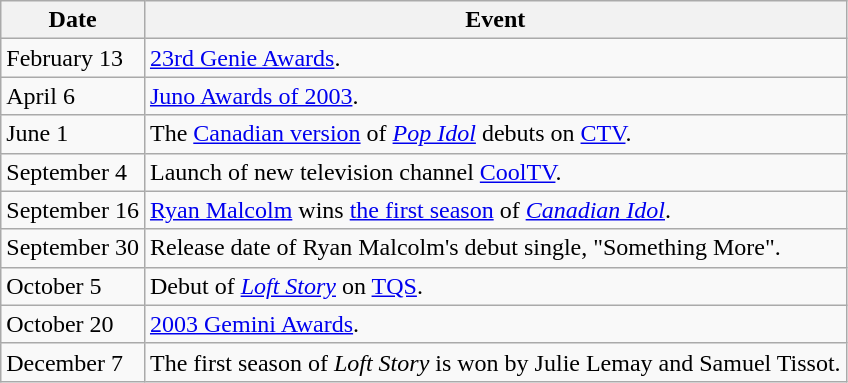<table class="wikitable">
<tr>
<th>Date</th>
<th>Event</th>
</tr>
<tr>
<td>February 13</td>
<td><a href='#'>23rd Genie Awards</a>.</td>
</tr>
<tr>
<td>April 6</td>
<td><a href='#'>Juno Awards of 2003</a>.</td>
</tr>
<tr>
<td>June 1</td>
<td>The <a href='#'>Canadian version</a> of <em><a href='#'>Pop Idol</a></em> debuts on <a href='#'>CTV</a>.</td>
</tr>
<tr>
<td>September 4</td>
<td>Launch of new television channel <a href='#'>CoolTV</a>.</td>
</tr>
<tr>
<td>September 16</td>
<td><a href='#'>Ryan Malcolm</a> wins <a href='#'>the first season</a> of <em><a href='#'>Canadian Idol</a></em>.</td>
</tr>
<tr>
<td>September 30</td>
<td>Release date of Ryan Malcolm's debut single, "Something More".</td>
</tr>
<tr>
<td>October 5</td>
<td>Debut of <em><a href='#'>Loft Story</a></em> on <a href='#'>TQS</a>.</td>
</tr>
<tr>
<td>October 20</td>
<td><a href='#'>2003 Gemini Awards</a>.</td>
</tr>
<tr>
<td>December 7</td>
<td>The first season of <em>Loft Story</em> is won by Julie Lemay and Samuel Tissot.</td>
</tr>
</table>
